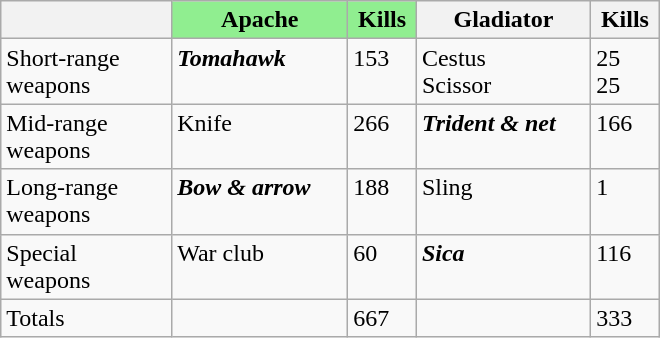<table class="wikitable" style="text-align:left; width:440px; height:200px">
<tr valign="top">
<th style="width:120px;"></th>
<th style="width:120px; background:lightgreen;">Apache</th>
<th style="width:40px; background:lightgreen;">Kills</th>
<th style="width:120px;">Gladiator</th>
<th style="width:40px;">Kills</th>
</tr>
<tr valign="top">
<td>Short-range weapons</td>
<td><strong><em>Tomahawk</em></strong></td>
<td>153</td>
<td>Cestus<br>Scissor</td>
<td>25<br>25</td>
</tr>
<tr valign="top">
<td>Mid-range weapons</td>
<td>Knife</td>
<td>266</td>
<td><strong><em>Trident & net</em></strong></td>
<td>166</td>
</tr>
<tr valign="top">
<td>Long-range weapons</td>
<td><strong><em>Bow & arrow</em></strong></td>
<td>188</td>
<td>Sling</td>
<td>1</td>
</tr>
<tr valign="top">
<td>Special weapons</td>
<td>War club</td>
<td>60</td>
<td><strong><em>Sica</em></strong></td>
<td>116</td>
</tr>
<tr valign="top">
<td>Totals</td>
<td></td>
<td>667</td>
<td></td>
<td>333</td>
</tr>
</table>
